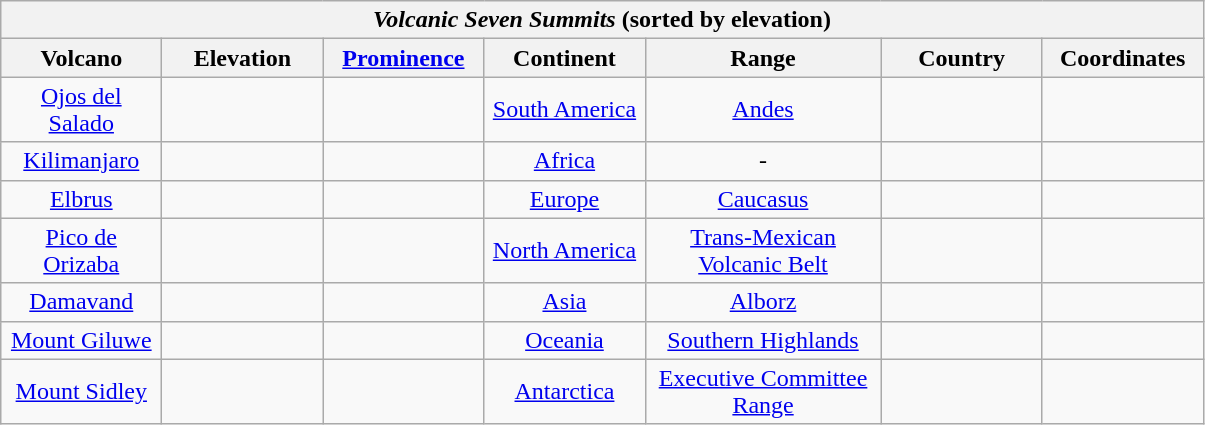<table class="wikitable sortable">
<tr>
<th colspan="8"><em>Volcanic Seven Summits</em> (sorted by elevation)</th>
</tr>
<tr>
<th width= 100>Volcano</th>
<th width= 100>Elevation</th>
<th width= 100><a href='#'>Prominence</a></th>
<th width= 100>Continent</th>
<th width= 150>Range</th>
<th width= 100>Country</th>
<th width= 100>Coordinates</th>
</tr>
<tr align=center>
<td><a href='#'>Ojos del Salado</a></td>
<td align=center></td>
<td align=center></td>
<td><a href='#'>South America</a></td>
<td><a href='#'>Andes</a></td>
<td> <br> </td>
<td></td>
</tr>
<tr align=center>
<td><a href='#'>Kilimanjaro</a></td>
<td align=center></td>
<td align=center></td>
<td><a href='#'>Africa</a></td>
<td>-</td>
<td></td>
<td></td>
</tr>
<tr align=center>
<td><a href='#'>Elbrus</a></td>
<td align=center></td>
<td align=center></td>
<td><a href='#'>Europe</a></td>
<td><a href='#'>Caucasus</a></td>
<td></td>
<td></td>
</tr>
<tr align=center>
<td><a href='#'>Pico de Orizaba</a></td>
<td align=center></td>
<td align=center></td>
<td><a href='#'>North America</a></td>
<td><a href='#'>Trans-Mexican Volcanic Belt</a></td>
<td></td>
<td></td>
</tr>
<tr align=center>
<td><a href='#'>Damavand</a></td>
<td align=center></td>
<td align=center></td>
<td><a href='#'>Asia</a></td>
<td><a href='#'>Alborz</a></td>
<td></td>
<td></td>
</tr>
<tr align=center>
<td><a href='#'>Mount Giluwe</a></td>
<td align=center></td>
<td align=center></td>
<td><a href='#'>Oceania</a></td>
<td><a href='#'>Southern Highlands</a></td>
<td></td>
<td></td>
</tr>
<tr align=center>
<td><a href='#'>Mount Sidley</a></td>
<td align=center></td>
<td align=center></td>
<td><a href='#'>Antarctica</a></td>
<td><a href='#'>Executive Committee Range</a></td>
<td></td>
<td></td>
</tr>
</table>
